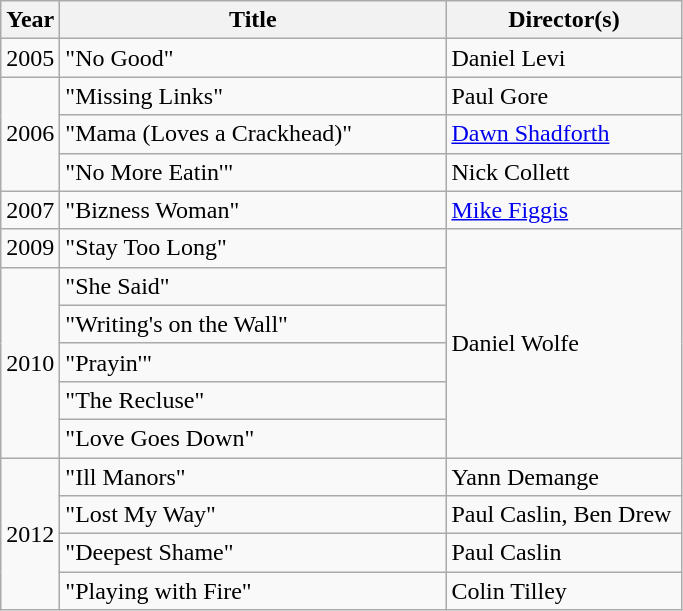<table class="wikitable">
<tr>
<th width="20">Year</th>
<th width="250">Title</th>
<th width="150">Director(s)</th>
</tr>
<tr>
<td align="center">2005</td>
<td>"No Good"</td>
<td>Daniel Levi</td>
</tr>
<tr>
<td align="center" rowspan="3">2006</td>
<td>"Missing Links"</td>
<td>Paul Gore</td>
</tr>
<tr>
<td>"Mama (Loves a Crackhead)"</td>
<td><a href='#'>Dawn Shadforth</a></td>
</tr>
<tr>
<td>"No More Eatin'"</td>
<td>Nick Collett</td>
</tr>
<tr>
<td align="center">2007</td>
<td>"Bizness Woman"</td>
<td><a href='#'>Mike Figgis</a></td>
</tr>
<tr>
<td align="center">2009</td>
<td>"Stay Too Long"</td>
<td rowspan="6">Daniel Wolfe <br></td>
</tr>
<tr>
<td align="center" rowspan="5">2010</td>
<td>"She Said"</td>
</tr>
<tr>
<td>"Writing's on the Wall"</td>
</tr>
<tr>
<td>"Prayin'"</td>
</tr>
<tr>
<td>"The Recluse"</td>
</tr>
<tr>
<td>"Love Goes Down"</td>
</tr>
<tr>
<td align="center" rowspan="4">2012</td>
<td>"Ill Manors"</td>
<td>Yann Demange</td>
</tr>
<tr>
<td>"Lost My Way"</td>
<td>Paul Caslin, Ben Drew</td>
</tr>
<tr>
<td>"Deepest Shame"</td>
<td>Paul Caslin</td>
</tr>
<tr>
<td>"Playing with Fire"</td>
<td>Colin Tilley</td>
</tr>
</table>
